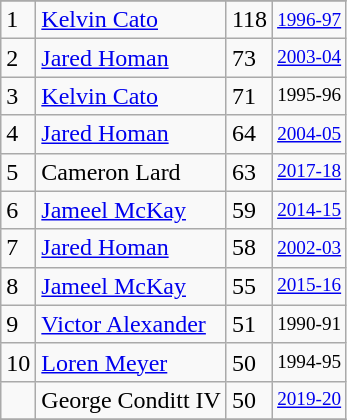<table class="wikitable">
<tr>
</tr>
<tr>
<td>1</td>
<td><a href='#'>Kelvin Cato</a></td>
<td>118</td>
<td style="font-size:80%;"><a href='#'>1996-97</a></td>
</tr>
<tr>
<td>2</td>
<td><a href='#'>Jared Homan</a></td>
<td>73</td>
<td style="font-size:80%;"><a href='#'>2003-04</a></td>
</tr>
<tr>
<td>3</td>
<td><a href='#'>Kelvin Cato</a></td>
<td>71</td>
<td style="font-size:80%;">1995-96</td>
</tr>
<tr>
<td>4</td>
<td><a href='#'>Jared Homan</a></td>
<td>64</td>
<td style="font-size:80%;"><a href='#'>2004-05</a></td>
</tr>
<tr>
<td>5</td>
<td>Cameron Lard</td>
<td>63</td>
<td style="font-size:80%;"><a href='#'>2017-18</a></td>
</tr>
<tr>
<td>6</td>
<td><a href='#'>Jameel McKay</a></td>
<td>59</td>
<td style="font-size:80%;"><a href='#'>2014-15</a></td>
</tr>
<tr>
<td>7</td>
<td><a href='#'>Jared Homan</a></td>
<td>58</td>
<td style="font-size:80%;"><a href='#'>2002-03</a></td>
</tr>
<tr>
<td>8</td>
<td><a href='#'>Jameel McKay</a></td>
<td>55</td>
<td style="font-size:80%;"><a href='#'>2015-16</a></td>
</tr>
<tr>
<td>9</td>
<td><a href='#'>Victor Alexander</a></td>
<td>51</td>
<td style="font-size:80%;">1990-91</td>
</tr>
<tr>
<td>10</td>
<td><a href='#'>Loren Meyer</a></td>
<td>50</td>
<td style="font-size:80%;">1994-95</td>
</tr>
<tr>
<td></td>
<td>George Conditt IV</td>
<td>50</td>
<td style="font-size:80%;"><a href='#'>2019-20</a></td>
</tr>
<tr>
</tr>
</table>
